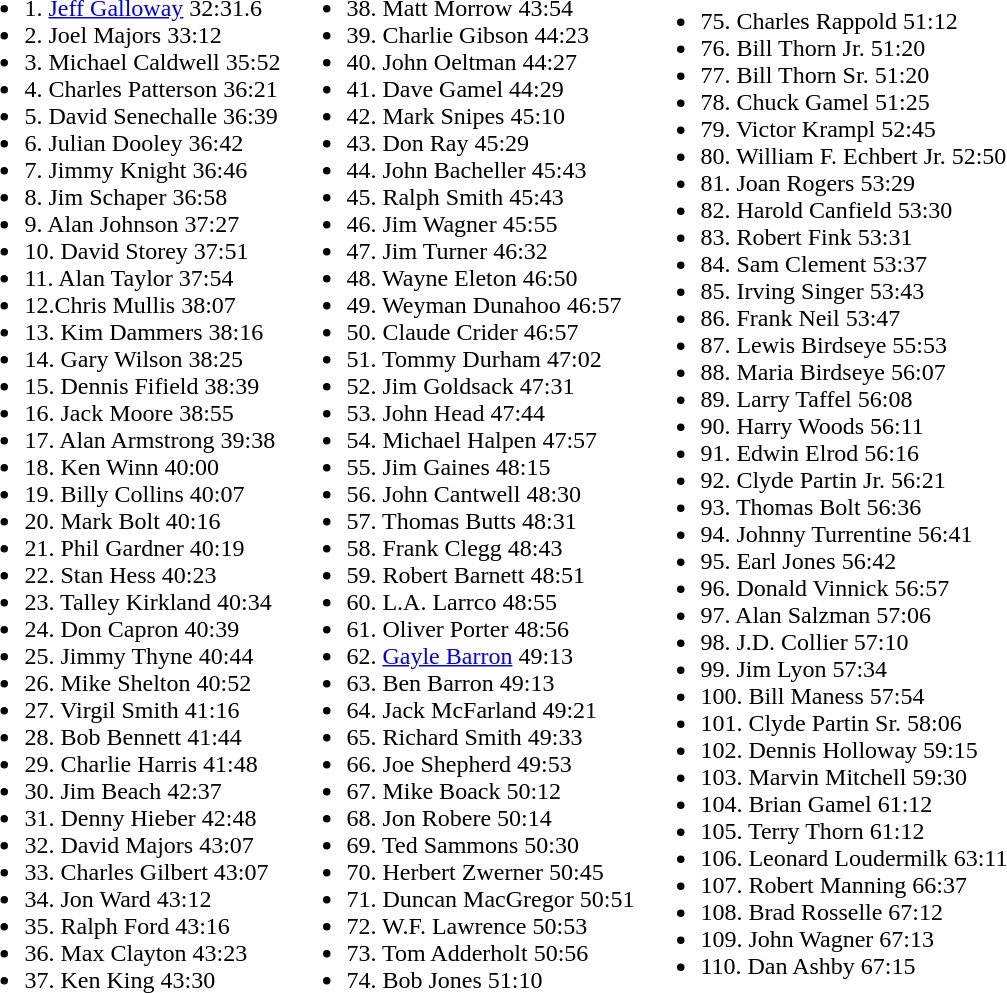<table>
<tr>
<td><br><ul><li>1. <a href='#'>Jeff Galloway</a> 32:31.6</li><li>2. Joel Majors 33:12</li><li>3. Michael Caldwell 35:52</li><li>4. Charles Patterson 36:21</li><li>5. David Senechalle 36:39</li><li>6. Julian Dooley 36:42</li><li>7. Jimmy Knight 36:46</li><li>8. Jim Schaper 36:58</li><li>9. Alan Johnson 37:27</li><li>10. David Storey 37:51</li><li>11. Alan Taylor 37:54</li><li>12.Chris Mullis 38:07</li><li>13. Kim Dammers 38:16</li><li>14. Gary Wilson 38:25</li><li>15. Dennis Fifield 38:39</li><li>16. Jack Moore 38:55</li><li>17. Alan Armstrong 39:38</li><li>18. Ken Winn 40:00</li><li>19. Billy Collins 40:07</li><li>20. Mark Bolt 40:16</li><li>21. Phil Gardner 40:19</li><li>22. Stan Hess 40:23</li><li>23. Talley Kirkland 40:34</li><li>24. Don Capron 40:39</li><li>25. Jimmy Thyne 40:44</li><li>26. Mike Shelton 40:52</li><li>27. Virgil Smith 41:16</li><li>28. Bob Bennett 41:44</li><li>29. Charlie Harris 41:48</li><li>30. Jim Beach 42:37</li><li>31. Denny Hieber 42:48</li><li>32. David Majors 43:07</li><li>33. Charles Gilbert 43:07</li><li>34. Jon Ward 43:12</li><li>35. Ralph Ford 43:16</li><li>36. Max Clayton 43:23</li><li>37. Ken King 43:30</li></ul></td>
<td><br><ul><li>38. Matt Morrow 43:54</li><li>39. Charlie Gibson 44:23</li><li>40. John Oeltman 44:27</li><li>41. Dave Gamel 44:29</li><li>42. Mark Snipes 45:10</li><li>43. Don Ray 45:29</li><li>44. John Bacheller 45:43</li><li>45. Ralph Smith 45:43</li><li>46. Jim Wagner 45:55</li><li>47. Jim Turner 46:32</li><li>48. Wayne Eleton 46:50</li><li>49. Weyman Dunahoo 46:57</li><li>50. Claude Crider 46:57</li><li>51. Tommy Durham 47:02</li><li>52. Jim Goldsack 47:31</li><li>53. John Head 47:44</li><li>54. Michael Halpen 47:57</li><li>55. Jim Gaines 48:15</li><li>56. John Cantwell 48:30</li><li>57. Thomas Butts 48:31</li><li>58. Frank Clegg 48:43</li><li>59. Robert Barnett 48:51</li><li>60. L.A. Larrco 48:55</li><li>61. Oliver Porter 48:56</li><li>62. <a href='#'>Gayle Barron</a> 49:13</li><li>63. Ben Barron 49:13</li><li>64. Jack McFarland 49:21</li><li>65. Richard Smith 49:33</li><li>66. Joe Shepherd 49:53</li><li>67. Mike Boack 50:12</li><li>68. Jon Robere 50:14</li><li>69. Ted Sammons 50:30</li><li>70. Herbert Zwerner 50:45</li><li>71. Duncan MacGregor 50:51</li><li>72. W.F. Lawrence 50:53</li><li>73. Tom Adderholt 50:56</li><li>74. Bob Jones 51:10</li></ul></td>
<td><br><ul><li>75. Charles Rappold 51:12</li><li>76. Bill Thorn Jr. 51:20</li><li>77. Bill Thorn Sr. 51:20</li><li>78. Chuck Gamel 51:25</li><li>79. Victor Krampl 52:45</li><li>80. William F. Echbert Jr. 52:50</li><li>81. Joan Rogers 53:29</li><li>82. Harold Canfield 53:30</li><li>83. Robert Fink 53:31</li><li>84. Sam Clement 53:37</li><li>85. Irving Singer 53:43</li><li>86. Frank Neil 53:47</li><li>87. Lewis Birdseye 55:53</li><li>88. Maria Birdseye 56:07</li><li>89. Larry Taffel 56:08</li><li>90. Harry Woods 56:11</li><li>91. Edwin Elrod 56:16</li><li>92. Clyde Partin Jr. 56:21</li><li>93. Thomas Bolt 56:36</li><li>94. Johnny Turrentine 56:41</li><li>95. Earl Jones 56:42</li><li>96. Donald Vinnick 56:57</li><li>97. Alan Salzman 57:06</li><li>98. J.D. Collier 57:10</li><li>99. Jim Lyon 57:34</li><li>100. Bill Maness 57:54</li><li>101. Clyde Partin Sr. 58:06</li><li>102. Dennis Holloway 59:15</li><li>103. Marvin Mitchell 59:30</li><li>104. Brian Gamel 61:12</li><li>105. Terry Thorn 61:12</li><li>106. Leonard Loudermilk 63:11</li><li>107. Robert Manning 66:37</li><li>108. Brad Rosselle 67:12</li><li>109. John Wagner 67:13</li><li>110. Dan Ashby 67:15</li></ul></td>
</tr>
</table>
